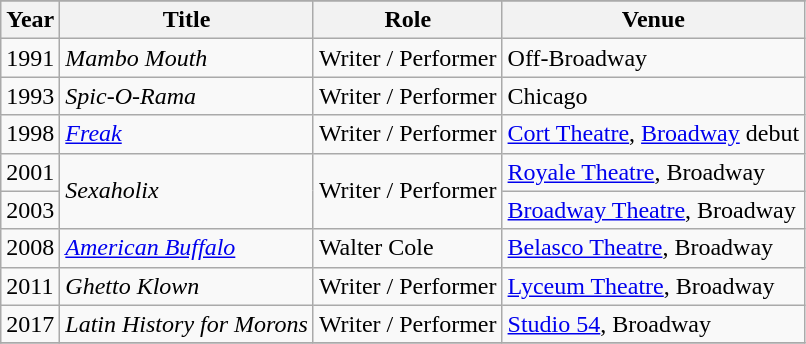<table class="wikitable plainrowheaders unsortable" style="text-align: margin;">
<tr>
</tr>
<tr>
<th scope="col">Year</th>
<th scope="col">Title</th>
<th scope="col">Role</th>
<th scope="col">Venue</th>
</tr>
<tr>
<td>1991</td>
<td><em>Mambo Mouth</em></td>
<td>Writer / Performer</td>
<td>Off-Broadway</td>
</tr>
<tr>
<td>1993</td>
<td><em>Spic-O-Rama</em></td>
<td>Writer / Performer</td>
<td>Chicago</td>
</tr>
<tr>
<td>1998</td>
<td><em><a href='#'>Freak</a></em></td>
<td>Writer / Performer</td>
<td><a href='#'>Cort Theatre</a>, <a href='#'>Broadway</a> debut</td>
</tr>
<tr>
<td>2001</td>
<td rowspan=2><em>Sexaholix</em></td>
<td rowspan=2>Writer / Performer</td>
<td><a href='#'>Royale Theatre</a>, Broadway</td>
</tr>
<tr>
<td>2003</td>
<td><a href='#'>Broadway Theatre</a>, Broadway</td>
</tr>
<tr>
<td>2008</td>
<td><em><a href='#'>American Buffalo</a></em></td>
<td>Walter Cole</td>
<td><a href='#'>Belasco Theatre</a>, Broadway</td>
</tr>
<tr>
<td>2011</td>
<td><em>Ghetto Klown</em></td>
<td>Writer / Performer</td>
<td><a href='#'>Lyceum Theatre</a>, Broadway</td>
</tr>
<tr>
<td>2017</td>
<td><em>Latin History for Morons</em></td>
<td>Writer / Performer</td>
<td><a href='#'>Studio 54</a>, Broadway</td>
</tr>
<tr>
</tr>
</table>
